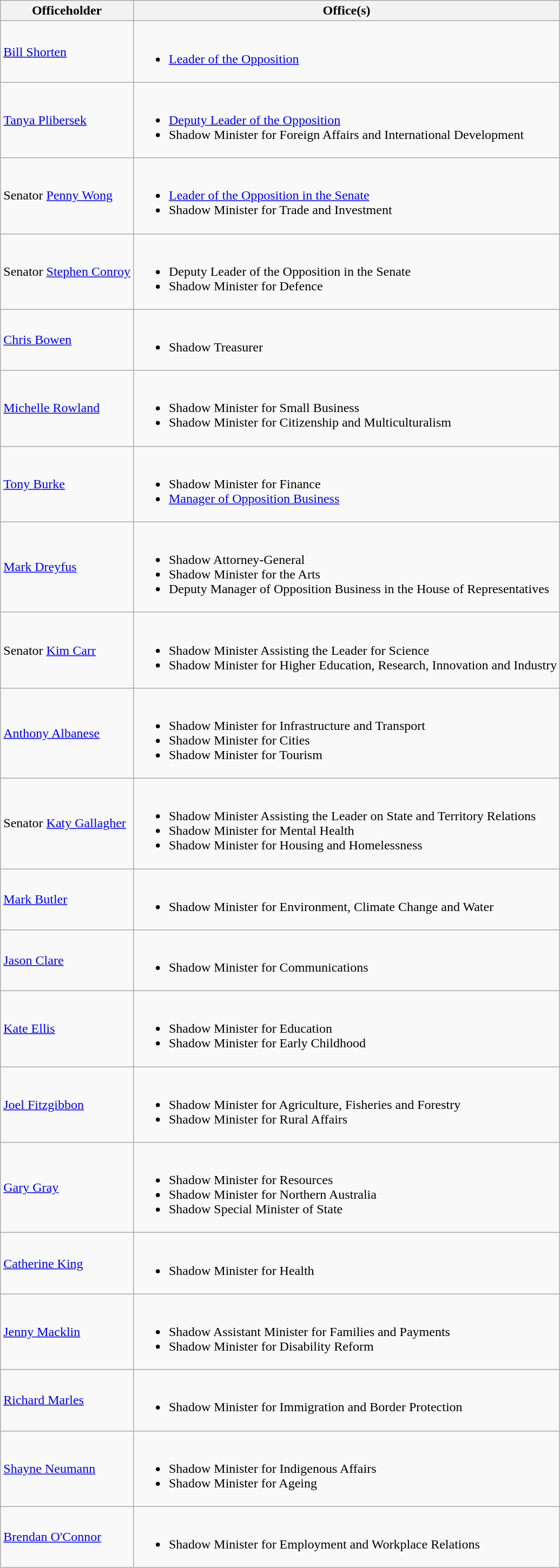<table class="wikitable">
<tr>
<th>Officeholder</th>
<th>Office(s)</th>
</tr>
<tr>
<td><a href='#'>Bill Shorten</a> </td>
<td><br><ul><li><a href='#'>Leader of the Opposition</a></li></ul></td>
</tr>
<tr>
<td><a href='#'>Tanya Plibersek</a> </td>
<td><br><ul><li><a href='#'>Deputy Leader of the Opposition</a></li><li>Shadow Minister for Foreign Affairs and International Development</li></ul></td>
</tr>
<tr>
<td>Senator <a href='#'>Penny Wong</a></td>
<td><br><ul><li><a href='#'>Leader of the Opposition in the Senate</a></li><li>Shadow Minister for Trade and Investment</li></ul></td>
</tr>
<tr>
<td>Senator <a href='#'>Stephen Conroy</a></td>
<td><br><ul><li>Deputy Leader of the Opposition in the Senate</li><li>Shadow Minister for Defence</li></ul></td>
</tr>
<tr>
<td><a href='#'>Chris Bowen</a> </td>
<td><br><ul><li>Shadow Treasurer</li></ul></td>
</tr>
<tr>
<td><a href='#'>Michelle Rowland</a> </td>
<td><br><ul><li>Shadow Minister for Small Business</li><li>Shadow Minister for Citizenship and Multiculturalism</li></ul></td>
</tr>
<tr>
<td><a href='#'>Tony Burke</a> </td>
<td><br><ul><li>Shadow Minister for Finance</li><li><a href='#'>Manager of Opposition Business</a></li></ul></td>
</tr>
<tr>
<td><a href='#'>Mark Dreyfus</a> </td>
<td><br><ul><li>Shadow Attorney-General</li><li>Shadow Minister for the Arts</li><li>Deputy Manager of Opposition Business in the House of Representatives</li></ul></td>
</tr>
<tr>
<td>Senator <a href='#'>Kim Carr</a></td>
<td><br><ul><li>Shadow Minister Assisting the Leader for Science</li><li>Shadow Minister for Higher Education, Research, Innovation and Industry</li></ul></td>
</tr>
<tr>
<td><a href='#'>Anthony Albanese</a> </td>
<td><br><ul><li>Shadow Minister for Infrastructure and Transport</li><li>Shadow Minister for Cities</li><li>Shadow Minister for Tourism</li></ul></td>
</tr>
<tr>
<td>Senator <a href='#'>Katy Gallagher</a></td>
<td><br><ul><li>Shadow Minister Assisting the Leader on State and Territory Relations</li><li>Shadow Minister for Mental Health</li><li>Shadow Minister for Housing and Homelessness</li></ul></td>
</tr>
<tr>
<td><a href='#'>Mark Butler</a> </td>
<td><br><ul><li>Shadow Minister for Environment, Climate Change and Water</li></ul></td>
</tr>
<tr>
<td><a href='#'>Jason Clare</a> </td>
<td><br><ul><li>Shadow Minister for Communications</li></ul></td>
</tr>
<tr>
<td><a href='#'>Kate Ellis</a> </td>
<td><br><ul><li>Shadow Minister for Education</li><li>Shadow Minister for Early Childhood</li></ul></td>
</tr>
<tr>
<td><a href='#'>Joel Fitzgibbon</a> </td>
<td><br><ul><li>Shadow Minister for Agriculture, Fisheries and Forestry</li><li>Shadow Minister for Rural Affairs</li></ul></td>
</tr>
<tr>
<td><a href='#'>Gary Gray</a> </td>
<td><br><ul><li>Shadow Minister for Resources</li><li>Shadow Minister for Northern Australia</li><li>Shadow Special Minister of State</li></ul></td>
</tr>
<tr>
<td><a href='#'>Catherine King</a> </td>
<td><br><ul><li>Shadow Minister for Health</li></ul></td>
</tr>
<tr>
<td><a href='#'>Jenny Macklin</a> </td>
<td><br><ul><li>Shadow Assistant Minister for Families and Payments</li><li>Shadow Minister for Disability Reform</li></ul></td>
</tr>
<tr>
<td><a href='#'>Richard Marles</a> </td>
<td><br><ul><li>Shadow Minister for Immigration and Border Protection</li></ul></td>
</tr>
<tr>
<td><a href='#'>Shayne Neumann</a> </td>
<td><br><ul><li>Shadow Minister for Indigenous Affairs</li><li>Shadow Minister for Ageing</li></ul></td>
</tr>
<tr>
<td><a href='#'>Brendan O'Connor</a> </td>
<td><br><ul><li>Shadow Minister for Employment and Workplace Relations</li></ul></td>
</tr>
</table>
